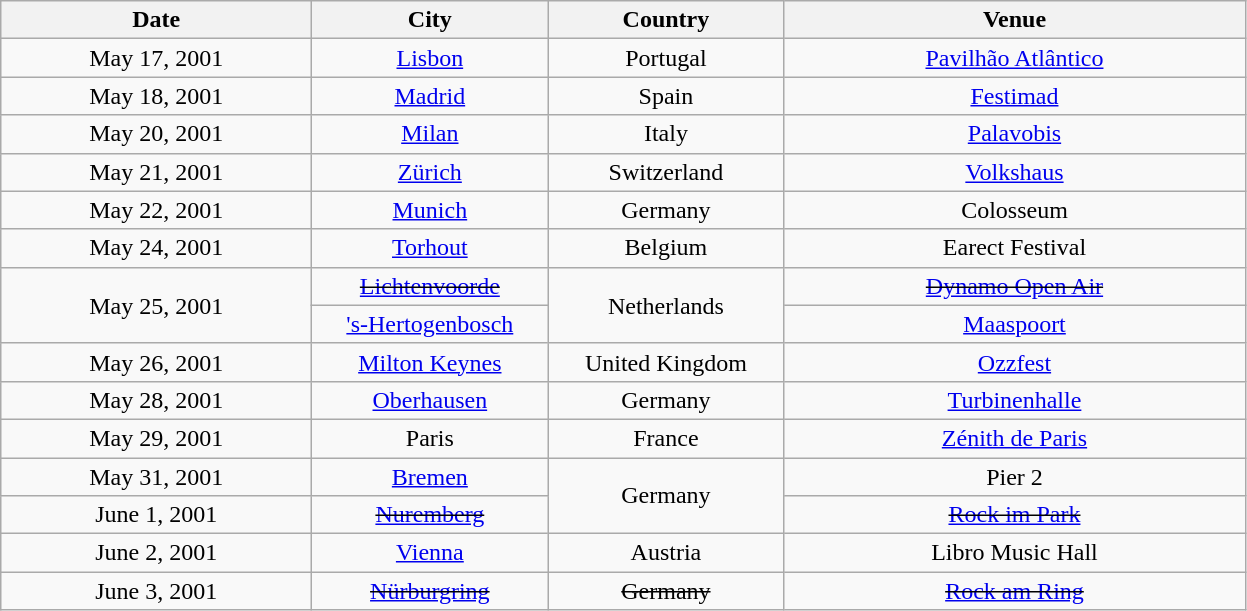<table class="wikitable" style="text-align:center;">
<tr>
<th width="200">Date</th>
<th width="150">City</th>
<th width="150">Country</th>
<th width="300">Venue</th>
</tr>
<tr>
<td>May 17, 2001</td>
<td><a href='#'>Lisbon</a></td>
<td>Portugal</td>
<td><a href='#'>Pavilhão Atlântico</a></td>
</tr>
<tr>
<td>May 18, 2001</td>
<td><a href='#'>Madrid</a></td>
<td>Spain</td>
<td><a href='#'>Festimad</a></td>
</tr>
<tr>
<td>May 20, 2001</td>
<td><a href='#'>Milan</a></td>
<td>Italy</td>
<td><a href='#'>Palavobis</a></td>
</tr>
<tr>
<td>May 21, 2001</td>
<td><a href='#'>Zürich</a></td>
<td>Switzerland</td>
<td><a href='#'>Volkshaus</a></td>
</tr>
<tr>
<td>May 22, 2001</td>
<td><a href='#'>Munich</a></td>
<td>Germany</td>
<td>Colosseum</td>
</tr>
<tr>
<td>May 24, 2001</td>
<td><a href='#'>Torhout</a></td>
<td>Belgium</td>
<td>Earect Festival</td>
</tr>
<tr>
<td rowspan="2">May 25, 2001</td>
<td><s><a href='#'>Lichtenvoorde</a></s></td>
<td rowspan="2">Netherlands</td>
<td><s><a href='#'>Dynamo Open Air</a></s></td>
</tr>
<tr>
<td><a href='#'>'s-Hertogenbosch</a></td>
<td><a href='#'>Maaspoort</a></td>
</tr>
<tr>
<td>May 26, 2001</td>
<td><a href='#'>Milton Keynes</a></td>
<td>United Kingdom</td>
<td><a href='#'>Ozzfest</a></td>
</tr>
<tr>
<td>May 28, 2001</td>
<td><a href='#'>Oberhausen</a></td>
<td>Germany</td>
<td><a href='#'>Turbinenhalle</a></td>
</tr>
<tr>
<td>May 29, 2001</td>
<td>Paris</td>
<td>France</td>
<td><a href='#'>Zénith de Paris</a></td>
</tr>
<tr>
<td>May 31, 2001</td>
<td><a href='#'>Bremen</a></td>
<td rowspan="2">Germany</td>
<td>Pier 2</td>
</tr>
<tr>
<td>June 1, 2001</td>
<td><s><a href='#'>Nuremberg</a></s></td>
<td><s><a href='#'>Rock im Park</a></s></td>
</tr>
<tr>
<td>June 2, 2001</td>
<td><a href='#'>Vienna</a></td>
<td>Austria</td>
<td>Libro Music Hall</td>
</tr>
<tr>
<td>June 3, 2001</td>
<td><s><a href='#'>Nürburgring</a></s></td>
<td><s>Germany</s></td>
<td><s><a href='#'>Rock am Ring</a></s></td>
</tr>
</table>
